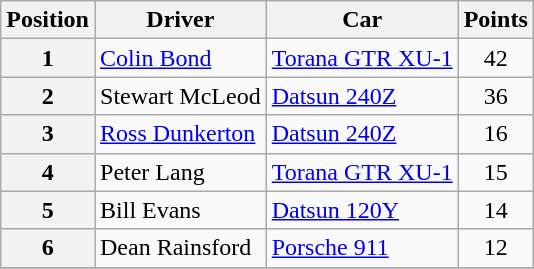<table class="wikitable" border="1">
<tr>
<th>Position</th>
<th>Driver</th>
<th>Car</th>
<th>Points</th>
</tr>
<tr>
<th>1</th>
<td><a href='#'>Colin Bond</a></td>
<td><a href='#'>Torana GTR XU-1</a></td>
<td align="center">42</td>
</tr>
<tr>
<th>2</th>
<td>Stewart McLeod</td>
<td><a href='#'>Datsun 240Z</a></td>
<td align="center">36</td>
</tr>
<tr>
<th>3</th>
<td><a href='#'>Ross Dunkerton</a></td>
<td><a href='#'>Datsun 240Z</a></td>
<td align="center">16</td>
</tr>
<tr>
<th>4</th>
<td>Peter Lang</td>
<td><a href='#'>Torana GTR XU-1</a></td>
<td align="center">15</td>
</tr>
<tr>
<th>5</th>
<td>Bill Evans</td>
<td><a href='#'>Datsun 120Y</a></td>
<td align="center">14</td>
</tr>
<tr>
<th>6</th>
<td>Dean Rainsford</td>
<td><a href='#'>Porsche 911</a></td>
<td align="center">12</td>
</tr>
<tr>
</tr>
</table>
